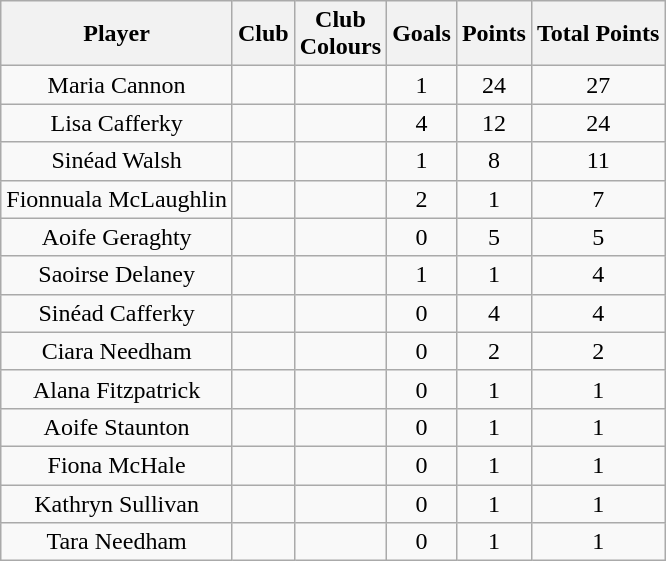<table class="wikitable mw-collapsible autocollapse sortable" style="font-size:16px; text-align:center">
<tr>
<th>Player</th>
<th>Club</th>
<th>Club<br>Colours</th>
<th>Goals</th>
<th>Points</th>
<th>Total Points</th>
</tr>
<tr>
<td>Maria Cannon</td>
<td></td>
<td></td>
<td>1</td>
<td>24</td>
<td>27</td>
</tr>
<tr>
<td>Lisa Cafferky</td>
<td></td>
<td></td>
<td>4</td>
<td>12</td>
<td>24</td>
</tr>
<tr>
<td>Sinéad Walsh</td>
<td></td>
<td></td>
<td>1</td>
<td>8</td>
<td>11</td>
</tr>
<tr>
<td>Fionnuala McLaughlin</td>
<td></td>
<td></td>
<td>2</td>
<td>1</td>
<td>7</td>
</tr>
<tr>
<td>Aoife Geraghty</td>
<td></td>
<td></td>
<td>0</td>
<td>5</td>
<td>5</td>
</tr>
<tr>
<td>Saoirse Delaney</td>
<td></td>
<td></td>
<td>1</td>
<td>1</td>
<td>4</td>
</tr>
<tr>
<td>Sinéad Cafferky</td>
<td></td>
<td></td>
<td>0</td>
<td>4</td>
<td>4</td>
</tr>
<tr>
<td>Ciara Needham</td>
<td></td>
<td></td>
<td>0</td>
<td>2</td>
<td>2</td>
</tr>
<tr>
<td>Alana Fitzpatrick</td>
<td></td>
<td></td>
<td>0</td>
<td>1</td>
<td>1</td>
</tr>
<tr>
<td>Aoife Staunton</td>
<td></td>
<td></td>
<td>0</td>
<td>1</td>
<td>1</td>
</tr>
<tr>
<td>Fiona McHale</td>
<td></td>
<td></td>
<td>0</td>
<td>1</td>
<td>1</td>
</tr>
<tr>
<td>Kathryn Sullivan</td>
<td></td>
<td></td>
<td>0</td>
<td>1</td>
<td>1</td>
</tr>
<tr>
<td>Tara Needham</td>
<td></td>
<td></td>
<td>0</td>
<td>1</td>
<td>1</td>
</tr>
</table>
